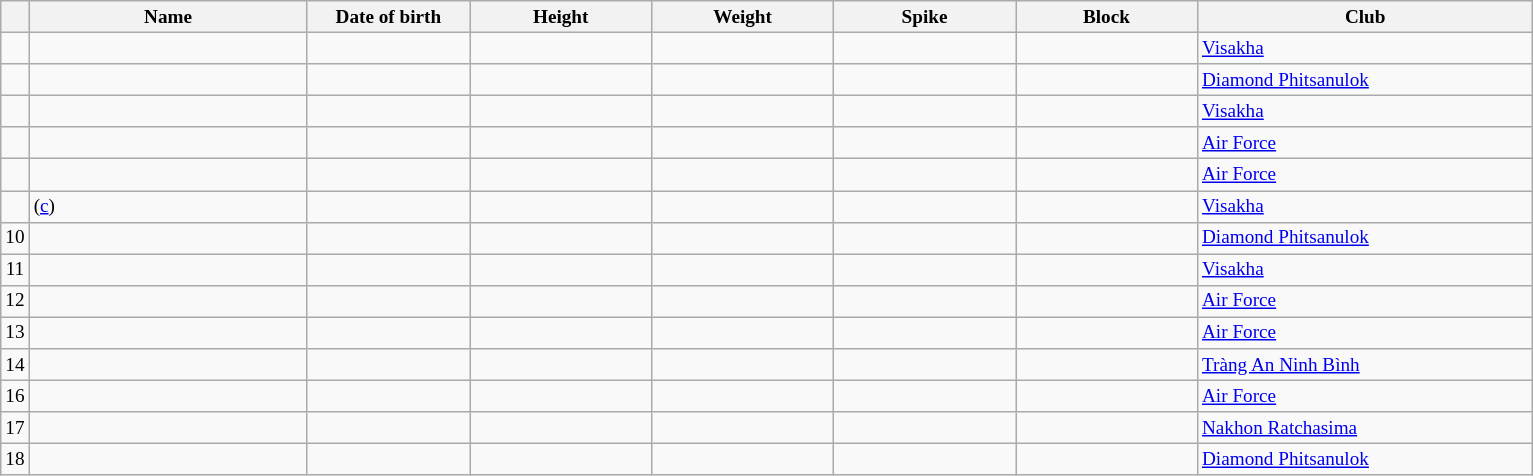<table class="wikitable sortable" style="font-size:80%; text-align:center;">
<tr>
<th></th>
<th style="width:14em">Name</th>
<th style="width:8em">Date of birth</th>
<th style="width:9em">Height</th>
<th style="width:9em">Weight</th>
<th style="width:9em">Spike</th>
<th style="width:9em">Block</th>
<th style="width:17em">Club</th>
</tr>
<tr>
<td></td>
<td align=left></td>
<td align=right></td>
<td></td>
<td></td>
<td></td>
<td></td>
<td align="left"> <a href='#'>Visakha</a></td>
</tr>
<tr>
<td></td>
<td align=left></td>
<td align=right></td>
<td></td>
<td></td>
<td></td>
<td></td>
<td align="left"> <a href='#'>Diamond Phitsanulok</a></td>
</tr>
<tr>
<td></td>
<td align=left></td>
<td align=right></td>
<td></td>
<td></td>
<td></td>
<td></td>
<td align="left"> <a href='#'>Visakha</a></td>
</tr>
<tr>
<td></td>
<td align=left></td>
<td align=right></td>
<td></td>
<td></td>
<td></td>
<td></td>
<td align="left"> <a href='#'>Air Force</a></td>
</tr>
<tr>
<td></td>
<td align=left></td>
<td align=right></td>
<td></td>
<td></td>
<td></td>
<td></td>
<td align="left"> <a href='#'>Air Force</a></td>
</tr>
<tr>
<td></td>
<td align=left> (<a href='#'>c</a>)</td>
<td align=right></td>
<td></td>
<td></td>
<td></td>
<td></td>
<td align="left"> <a href='#'>Visakha</a></td>
</tr>
<tr>
<td>10</td>
<td align=left></td>
<td align=right></td>
<td></td>
<td></td>
<td></td>
<td></td>
<td align="left"> <a href='#'>Diamond Phitsanulok</a></td>
</tr>
<tr>
<td>11</td>
<td align=left></td>
<td align=right></td>
<td></td>
<td></td>
<td></td>
<td></td>
<td align="left"> <a href='#'>Visakha</a></td>
</tr>
<tr>
<td>12</td>
<td align=left></td>
<td align=right></td>
<td></td>
<td></td>
<td></td>
<td></td>
<td align="left"> <a href='#'>Air Force</a></td>
</tr>
<tr>
<td>13</td>
<td align=left></td>
<td align=right></td>
<td></td>
<td></td>
<td></td>
<td></td>
<td align="left"> <a href='#'>Air Force</a></td>
</tr>
<tr>
<td>14</td>
<td align=left></td>
<td align=right></td>
<td></td>
<td></td>
<td></td>
<td></td>
<td align="left"> <a href='#'>Tràng An Ninh Bình</a></td>
</tr>
<tr>
<td>16</td>
<td align=left></td>
<td align=right></td>
<td></td>
<td></td>
<td></td>
<td></td>
<td align="left"> <a href='#'>Air Force</a></td>
</tr>
<tr>
<td>17</td>
<td align=left></td>
<td align=right></td>
<td></td>
<td></td>
<td></td>
<td></td>
<td align="left"> <a href='#'>Nakhon Ratchasima</a></td>
</tr>
<tr>
<td>18</td>
<td align=left></td>
<td align=right></td>
<td></td>
<td></td>
<td></td>
<td></td>
<td align="left"> <a href='#'>Diamond Phitsanulok</a></td>
</tr>
</table>
